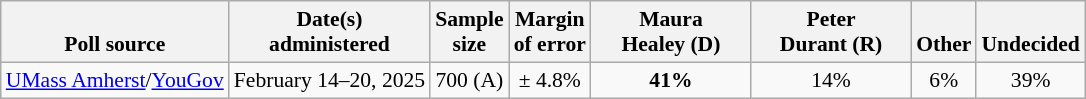<table class="wikitable" style="font-size:90%;text-align:center;">
<tr valign=bottom>
<th>Poll source</th>
<th>Date(s)<br>administered</th>
<th>Sample<br>size</th>
<th>Margin<br>of error</th>
<th style="width:100px;">Maura<br>Healey (D)</th>
<th style="width:100px;">Peter<br>Durant (R)</th>
<th>Other</th>
<th>Undecided</th>
</tr>
<tr>
<td style="text-align:left;"><a href='#'>UMass Amherst</a>/<a href='#'>YouGov</a></td>
<td>February 14–20, 2025</td>
<td>700 (A)</td>
<td>± 4.8%</td>
<td><strong>41%</strong></td>
<td>14%</td>
<td>6%</td>
<td>39%</td>
</tr>
</table>
